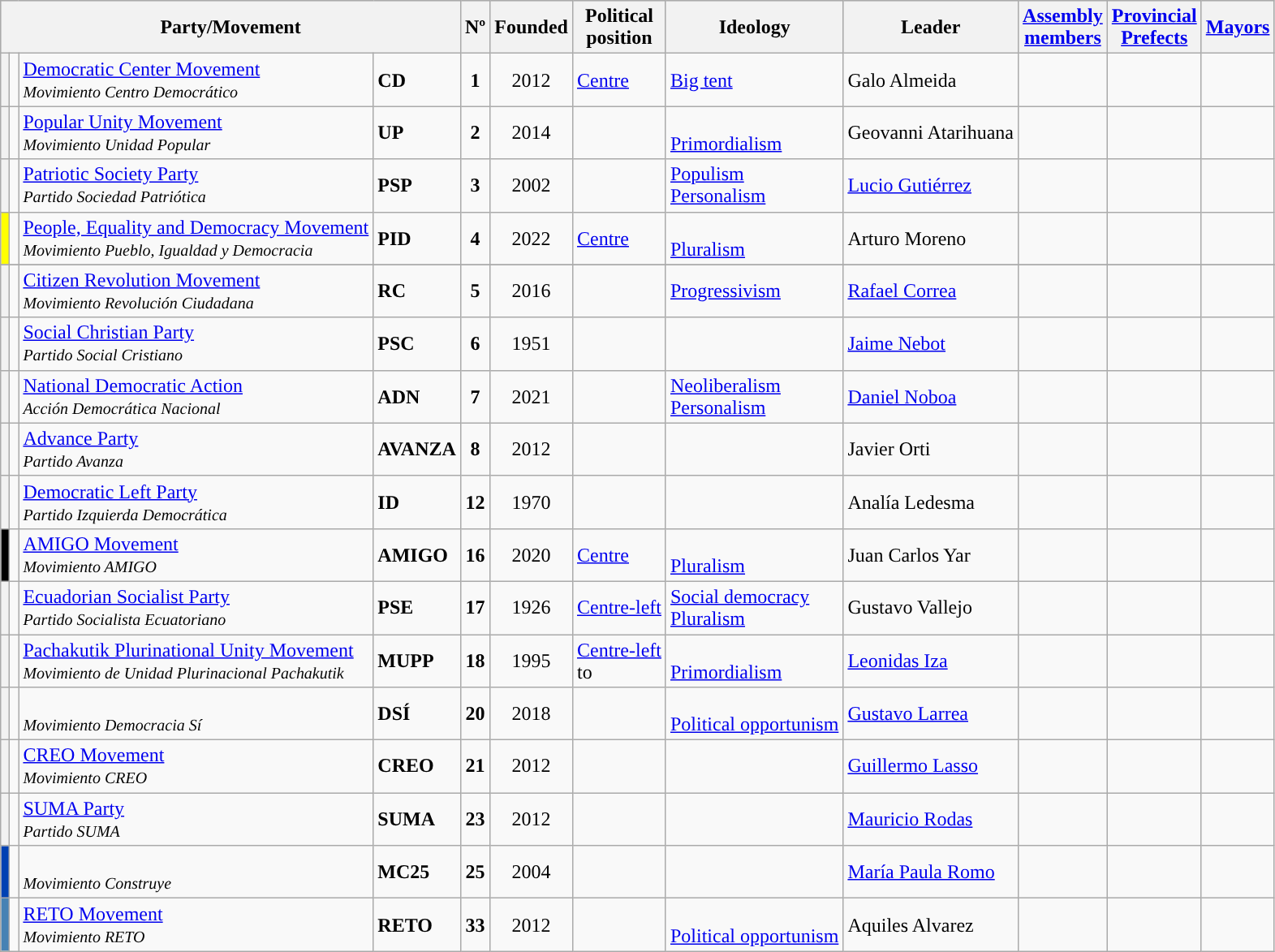<table class ="wikitable sortable">
<tr style="background:#ccc;">
<th colspan="4" scope="col" class="unsortable"  style="width:20px; text-align:center;">Party/Movement</th>
<th>Nº</th>
<th>Founded</th>
<th scope="col" class="unsortable">Political<br>position</th>
<th scope="col" class="unsortable">Ideology</th>
<th scope="col" class="unsortable">Leader</th>
<th data-sort-type="number"><a href='#'>Assembly<br>members</a></th>
<th data-sort-type="number"><a href='#'>Provincial<br>Prefects</a></th>
<th data-sort-type="number"><a href='#'>Mayors</a></th>
</tr>
<tr>
<th style="background-color: "></th>
<td></td>
<td><a href='#'>Democratic Center Movement</a><br><small><em>Movimiento Centro Democrático</em></small></td>
<td><strong>CD</strong></td>
<td align=center><strong>1</strong></td>
<td align=center>2012</td>
<td><a href='#'>Centre</a></td>
<td><a href='#'>Big tent</a><br></td>
<td>Galo Almeida</td>
<td align=left></td>
<td align=left></td>
<td align=left></td>
</tr>
<tr>
<th style="background-color: "></th>
<td></td>
<td><a href='#'>Popular Unity Movement</a><br><small><em>Movimiento Unidad Popular</em></small></td>
<td><strong>UP</strong></td>
<td align=center><strong>2</strong></td>
<td align=center>2014</td>
<td></td>
<td><br><a href='#'>Primordialism</a></td>
<td>Geovanni Atarihuana</td>
<td align=left></td>
<td align=left></td>
<td align=left></td>
</tr>
<tr>
<th style="background-color: "></th>
<td></td>
<td><a href='#'>Patriotic Society Party</a><br><small><em>Partido Sociedad Patriótica</em></small></td>
<td><strong>PSP</strong></td>
<td align=center><strong>3</strong></td>
<td align=center>2002</td>
<td></td>
<td><a href='#'>Populism</a><br><a href='#'>Personalism</a></td>
<td><a href='#'>Lucio Gutiérrez</a></td>
<td align=left></td>
<td align=left></td>
<td align=left></td>
</tr>
<tr>
<th style="background-color: yellow"></th>
<td></td>
<td><a href='#'>People, Equality and Democracy Movement</a><br><small><em>Movimiento Pueblo, Igualdad y Democracia</em></small></td>
<td><strong>PID</strong></td>
<td align=center><strong>4</strong></td>
<td align=center>2022</td>
<td><a href='#'>Centre</a></td>
<td><br><a href='#'>Pluralism</a></td>
<td>Arturo Moreno</td>
<td align=left></td>
<td align=left></td>
<td align=left></td>
</tr>
<tr>
</tr>
<tr>
<th style="background-color: "></th>
<td></td>
<td><a href='#'>Citizen Revolution Movement</a><br><small><em>Movimiento Revolución Ciudadana</em></small></td>
<td><strong>RC</strong></td>
<td align=center><strong>5</strong></td>
<td align=center>2016</td>
<td></td>
<td><a href='#'>Progressivism</a><br></td>
<td><a href='#'>Rafael Correa</a></td>
<td align=left></td>
<td align=left></td>
<td align=left></td>
</tr>
<tr>
<th style="background-color: "></th>
<td></td>
<td><a href='#'>Social Christian Party</a><br><small><em>Partido Social Cristiano</em></small></td>
<td><strong>PSC</strong></td>
<td align=center><strong>6</strong></td>
<td align=center>1951</td>
<td></td>
<td> <br> </td>
<td><a href='#'>Jaime Nebot</a></td>
<td align=left></td>
<td align=left></td>
<td align=left></td>
</tr>
<tr>
<th style="background-color: "></th>
<td></td>
<td><a href='#'>National Democratic Action</a><br><small><em>Acción Democrática Nacional</em></small></td>
<td><strong>ADN</strong></td>
<td align=center><strong>7</strong></td>
<td align=center>2021</td>
<td></td>
<td><a href='#'>Neoliberalism</a><br><a href='#'>Personalism</a></td>
<td><a href='#'>Daniel Noboa</a></td>
<td align=left></td>
<td align=left></td>
<td align=left></td>
</tr>
<tr>
<th style="background-color: "></th>
<td></td>
<td><a href='#'>Advance Party</a><br><small><em>Partido Avanza</em></small></td>
<td><strong>AVANZA</strong></td>
<td align=center><strong>8</strong></td>
<td align=center>2012</td>
<td></td>
<td><br></td>
<td>Javier Orti</td>
<td align=left></td>
<td align=left></td>
<td align=left></td>
</tr>
<tr>
<th style="background-color: "></th>
<td></td>
<td><a href='#'>Democratic Left Party</a><br><small><em>Partido Izquierda Democrática</em></small></td>
<td><strong>ID</strong></td>
<td align=center><strong>12</strong></td>
<td align=center>1970</td>
<td></td>
<td> <br></td>
<td>Analía Ledesma</td>
<td align=left></td>
<td align=left></td>
<td align=left></td>
</tr>
<tr>
<th style="background-color: black"></th>
<td></td>
<td><a href='#'>AMIGO Movement</a><br><small><em>Movimiento AMIGO</em></small></td>
<td><strong>AMIGO</strong></td>
<td align=center><strong>16</strong></td>
<td align=center>2020</td>
<td><a href='#'>Centre</a></td>
<td><br><a href='#'>Pluralism</a></td>
<td>Juan Carlos Yar</td>
<td align=left></td>
<td align=left></td>
<td align=left></td>
</tr>
<tr>
<th style="background-color: "></th>
<td></td>
<td><a href='#'>Ecuadorian Socialist Party</a><br><small><em>Partido Socialista Ecuatoriano</em></small></td>
<td><strong>PSE</strong></td>
<td align=center><strong>17</strong></td>
<td align=center>1926</td>
<td><a href='#'>Centre-left</a></td>
<td><a href='#'>Social democracy</a><br><a href='#'>Pluralism</a></td>
<td>Gustavo Vallejo</td>
<td align=left></td>
<td align=left></td>
<td align=left></td>
</tr>
<tr>
<th style="background-color: "></th>
<td></td>
<td><a href='#'>Pachakutik Plurinational Unity Movement</a><br><small><em>Movimiento de Unidad Plurinacional Pachakutik</em></small></td>
<td><strong>MUPP</strong></td>
<td align=center><strong>18</strong></td>
<td align=center>1995</td>
<td><a href='#'>Centre-left</a><br>to </td>
<td> <br><a href='#'>Primordialism</a></td>
<td><a href='#'>Leonidas Iza</a></td>
<td align=left></td>
<td align=left></td>
<td align=left></td>
</tr>
<tr>
<th style="background-color: "></th>
<td></td>
<td><br><small><em>Movimiento Democracia Sí</em></small></td>
<td><strong>DSÍ</strong></td>
<td align=center><strong>20</strong></td>
<td align=center>2018</td>
<td></td>
<td><br><a href='#'>Political opportunism</a></td>
<td><a href='#'>Gustavo Larrea</a></td>
<td align=left></td>
<td align=left></td>
<td align=left></td>
</tr>
<tr>
<th style="background-color: "></th>
<td></td>
<td><a href='#'>CREO Movement</a><br><small><em>Movimiento CREO</em></small></td>
<td><strong>CREO</strong></td>
<td align=center><strong>21</strong></td>
<td align=center>2012</td>
<td></td>
<td><br></td>
<td><a href='#'>Guillermo Lasso</a></td>
<td align=left></td>
<td align=left></td>
<td align=left></td>
</tr>
<tr>
<th style="background-color: "></th>
<td></td>
<td><a href='#'>SUMA Party</a><br><small><em>Partido SUMA</em></small></td>
<td><strong>SUMA</strong></td>
<td align=center><strong>23</strong></td>
<td align=center>2012</td>
<td></td>
<td><br></td>
<td><a href='#'>Mauricio Rodas</a></td>
<td align=left></td>
<td align=left></td>
<td align=left></td>
</tr>
<tr>
<th style="background-color:#0041B3"></th>
<td></td>
<td><br><small><em>Movimiento Construye</em></small></td>
<td><strong>MC25</strong></td>
<td align=center><strong>25</strong></td>
<td align=center>2004</td>
<td></td>
<td></td>
<td><a href='#'>María Paula Romo</a></td>
<td align=left></td>
<td align=left></td>
<td align=left></td>
</tr>
<tr>
<th style="background-color: #4682B4"></th>
<td></td>
<td><a href='#'>RETO Movement</a><br><small><em>Movimiento RETO</em></small></td>
<td><strong>RETO</strong></td>
<td align=center><strong>33</strong></td>
<td align=center>2012</td>
<td></td>
<td><br><a href='#'>Political opportunism</a></td>
<td>Aquiles Alvarez</td>
<td align=left></td>
<td align=left></td>
<td align=left></td>
</tr>
</table>
